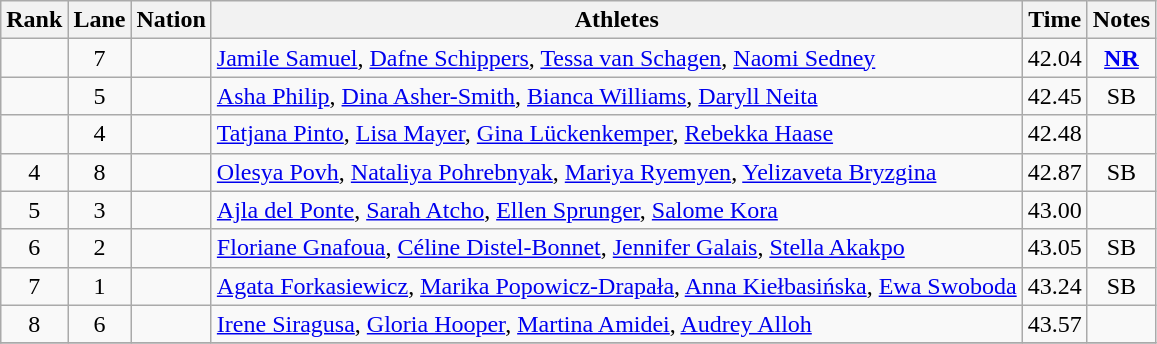<table class="wikitable sortable" style="text-align:center">
<tr>
<th>Rank</th>
<th>Lane</th>
<th>Nation</th>
<th>Athletes</th>
<th>Time</th>
<th>Notes</th>
</tr>
<tr>
<td></td>
<td>7</td>
<td align=left></td>
<td align=left><a href='#'>Jamile Samuel</a>, <a href='#'>Dafne Schippers</a>, <a href='#'>Tessa van Schagen</a>, <a href='#'>Naomi Sedney</a></td>
<td>42.04</td>
<td><strong><a href='#'>NR</a></strong></td>
</tr>
<tr>
<td></td>
<td>5</td>
<td align=left></td>
<td align=left><a href='#'>Asha Philip</a>, <a href='#'>Dina Asher-Smith</a>, <a href='#'>Bianca Williams</a>, <a href='#'>Daryll Neita</a></td>
<td>42.45</td>
<td>SB</td>
</tr>
<tr>
<td></td>
<td>4</td>
<td align=left></td>
<td align=left><a href='#'>Tatjana Pinto</a>, <a href='#'>Lisa Mayer</a>, <a href='#'>Gina Lückenkemper</a>, <a href='#'>Rebekka Haase</a></td>
<td>42.48</td>
<td></td>
</tr>
<tr>
<td>4</td>
<td>8</td>
<td align=left></td>
<td align=left><a href='#'>Olesya Povh</a>, <a href='#'>Nataliya Pohrebnyak</a>, <a href='#'>Mariya Ryemyen</a>, <a href='#'>Yelizaveta Bryzgina</a></td>
<td>42.87</td>
<td>SB</td>
</tr>
<tr>
<td>5</td>
<td>3</td>
<td align=left></td>
<td align=left><a href='#'>Ajla del Ponte</a>, <a href='#'>Sarah Atcho</a>, <a href='#'>Ellen Sprunger</a>, <a href='#'>Salome Kora</a></td>
<td>43.00</td>
<td></td>
</tr>
<tr>
<td>6</td>
<td>2</td>
<td align=left></td>
<td align=left><a href='#'>Floriane Gnafoua</a>, <a href='#'>Céline Distel-Bonnet</a>, <a href='#'>Jennifer Galais</a>, <a href='#'>Stella Akakpo</a></td>
<td>43.05</td>
<td>SB</td>
</tr>
<tr>
<td>7</td>
<td>1</td>
<td align=left></td>
<td align=left><a href='#'>Agata Forkasiewicz</a>, <a href='#'>Marika Popowicz-Drapała</a>, <a href='#'>Anna Kiełbasińska</a>, <a href='#'>Ewa Swoboda</a></td>
<td>43.24</td>
<td>SB</td>
</tr>
<tr>
<td>8</td>
<td>6</td>
<td align=left></td>
<td align=left><a href='#'>Irene Siragusa</a>, <a href='#'>Gloria Hooper</a>, <a href='#'>Martina Amidei</a>, <a href='#'>Audrey Alloh</a></td>
<td>43.57</td>
<td></td>
</tr>
<tr>
</tr>
</table>
